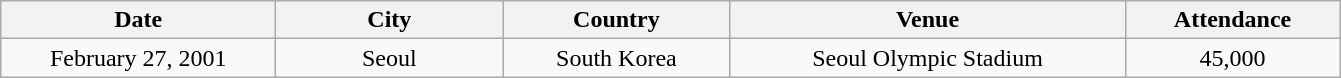<table class="wikitable" style="text-align:center">
<tr>
<th scope="col" style="width:11em;">Date</th>
<th scope="col" style="width:9em;">City</th>
<th scope="col" style="width:9em;">Country</th>
<th scope="col" style="width:16em;">Venue</th>
<th scope="col" style="width:8.5em;">Attendance</th>
</tr>
<tr>
<td>February 27, 2001</td>
<td>Seoul</td>
<td>South Korea</td>
<td>Seoul Olympic Stadium</td>
<td>45,000</td>
</tr>
</table>
